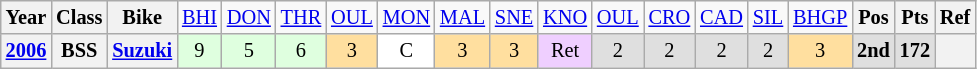<table class="wikitable" style="font-size: 85%; text-align: center">
<tr>
<th valign="middle">Year</th>
<th valign="middle">Class</th>
<th valign="middle">Bike</th>
<td><a href='#'>BHI</a><br></td>
<td><a href='#'>DON</a><br></td>
<td><a href='#'>THR</a><br></td>
<td><a href='#'>OUL</a><br></td>
<td><a href='#'>MON</a><br></td>
<td><a href='#'>MAL</a><br></td>
<td><a href='#'>SNE</a><br></td>
<td><a href='#'>KNO</a><br></td>
<td><a href='#'>OUL</a><br></td>
<td><a href='#'>CRO</a><br></td>
<td><a href='#'>CAD</a><br></td>
<td><a href='#'>SIL</a><br></td>
<td><a href='#'>BHGP</a><br></td>
<th valign="middle">Pos</th>
<th valign="middle">Pts</th>
<th valign="middle">Ref</th>
</tr>
<tr>
<th align="left"><a href='#'>2006</a></th>
<th align="left">BSS</th>
<th align="left"><a href='#'>Suzuki</a></th>
<td style="background:#DFFFDF;">9</td>
<td style="background:#DFFFDF;">5</td>
<td style="background:#DFFFDF;">6</td>
<td style="background:#FFDF9F;">3</td>
<td style="background:#FFFFFF;">C</td>
<td style="background:#FFDF9F;">3</td>
<td style="background:#FFDF9F;">3</td>
<td style="background:#EFCFFF;">Ret</td>
<td style="background:#DFDFDF;">2</td>
<td style="background:#DFDFDF;">2</td>
<td style="background:#DFDFDF;">2</td>
<td style="background:#DFDFDF;">2</td>
<td style="background:#FFDF9F;">3</td>
<th style="background:#dfdfdf;">2nd</th>
<th style="background:#dfdfdf;">172</th>
<th></th>
</tr>
</table>
